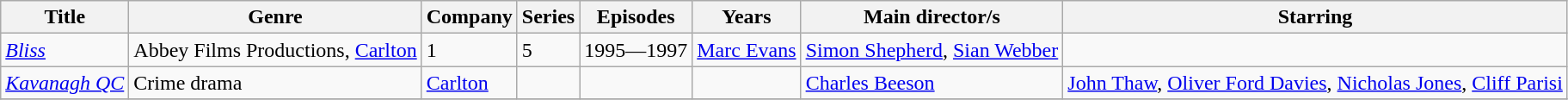<table class="wikitable unsortable">
<tr>
<th>Title</th>
<th>Genre</th>
<th>Company</th>
<th>Series</th>
<th>Episodes</th>
<th>Years</th>
<th>Main director/s</th>
<th>Starring</th>
</tr>
<tr>
<td><em><a href='#'>Bliss</a></em></td>
<td>Abbey Films Productions, <a href='#'>Carlton</a></td>
<td>1</td>
<td>5</td>
<td>1995—1997</td>
<td><a href='#'>Marc Evans</a></td>
<td><a href='#'>Simon Shepherd</a>, <a href='#'>Sian Webber</a></td>
</tr>
<tr>
<td><em><a href='#'>Kavanagh QC</a></em></td>
<td>Crime drama</td>
<td><a href='#'>Carlton</a></td>
<td></td>
<td></td>
<td></td>
<td><a href='#'>Charles Beeson</a></td>
<td><a href='#'>John Thaw</a>, <a href='#'>Oliver Ford Davies</a>, <a href='#'>Nicholas Jones</a>, <a href='#'>Cliff Parisi</a></td>
</tr>
<tr>
</tr>
</table>
